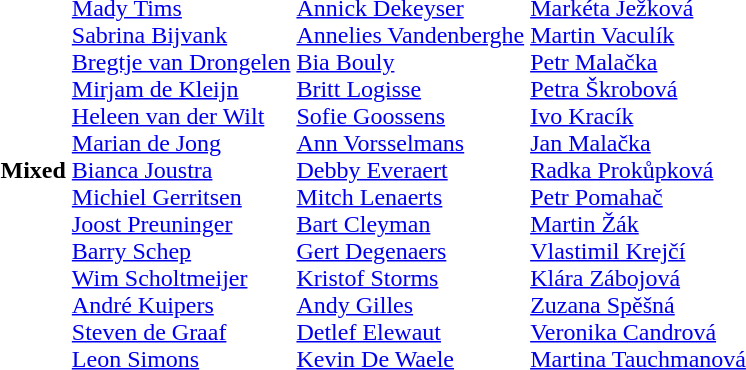<table>
<tr>
<th scope="row">Mixed</th>
<td><br><a href='#'>Mady Tims</a><br><a href='#'>Sabrina Bijvank</a><br><a href='#'>Bregtje van Drongelen</a><br><a href='#'>Mirjam de Kleijn</a><br><a href='#'>Heleen van der Wilt</a><br><a href='#'>Marian de Jong</a><br><a href='#'>Bianca Joustra</a><br><a href='#'>Michiel Gerritsen</a><br><a href='#'>Joost Preuninger</a><br><a href='#'>Barry Schep</a><br><a href='#'>Wim Scholtmeijer</a><br><a href='#'>André Kuipers</a><br><a href='#'>Steven de Graaf</a><br><a href='#'>Leon Simons</a></td>
<td><br><a href='#'>Annick Dekeyser</a><br><a href='#'>Annelies Vandenberghe</a><br><a href='#'>Bia Bouly</a><br><a href='#'>Britt Logisse</a><br><a href='#'>Sofie Goossens</a><br><a href='#'>Ann Vorsselmans</a><br><a href='#'>Debby Everaert</a><br><a href='#'>Mitch Lenaerts</a><br><a href='#'>Bart Cleyman</a><br><a href='#'>Gert Degenaers</a><br><a href='#'>Kristof Storms</a><br><a href='#'>Andy Gilles</a><br><a href='#'>Detlef Elewaut</a><br><a href='#'>Kevin De Waele</a></td>
<td><br><a href='#'>Markéta Ježková</a><br><a href='#'>Martin Vaculík</a><br><a href='#'>Petr Malačka</a><br><a href='#'>Petra Škrobová</a><br><a href='#'>Ivo Kracík</a><br><a href='#'>Jan Malačka</a><br><a href='#'>Radka Prokůpková</a><br><a href='#'>Petr Pomahač</a><br><a href='#'>Martin Žák</a><br><a href='#'>Vlastimil Krejčí</a><br><a href='#'>Klára Zábojová</a><br><a href='#'>Zuzana Spěšná</a><br><a href='#'>Veronika Candrová</a><br><a href='#'>Martina Tauchmanová</a></td>
</tr>
</table>
